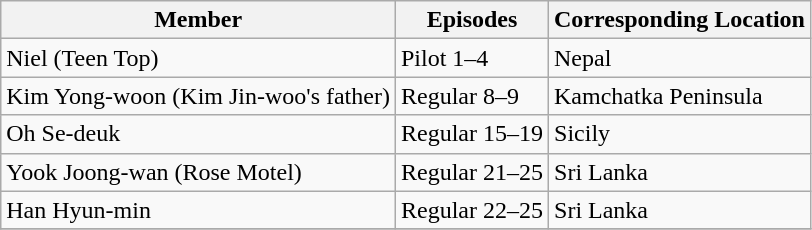<table class="wikitable">
<tr>
<th>Member</th>
<th>Episodes</th>
<th>Corresponding Location</th>
</tr>
<tr>
<td>Niel (Teen Top)</td>
<td>Pilot 1–4</td>
<td>Nepal</td>
</tr>
<tr>
<td>Kim Yong-woon (Kim Jin-woo's father)</td>
<td>Regular 8–9</td>
<td>Kamchatka Peninsula</td>
</tr>
<tr>
<td>Oh Se-deuk</td>
<td>Regular 15–19</td>
<td>Sicily</td>
</tr>
<tr>
<td>Yook Joong-wan (Rose Motel)</td>
<td>Regular 21–25</td>
<td>Sri Lanka</td>
</tr>
<tr>
<td>Han Hyun-min</td>
<td>Regular 22–25</td>
<td>Sri Lanka</td>
</tr>
<tr>
</tr>
</table>
